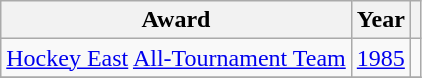<table class="wikitable">
<tr>
<th>Award</th>
<th>Year</th>
<th></th>
</tr>
<tr>
<td><a href='#'>Hockey East</a> <a href='#'>All-Tournament Team</a></td>
<td><a href='#'>1985</a></td>
<td></td>
</tr>
<tr>
</tr>
</table>
